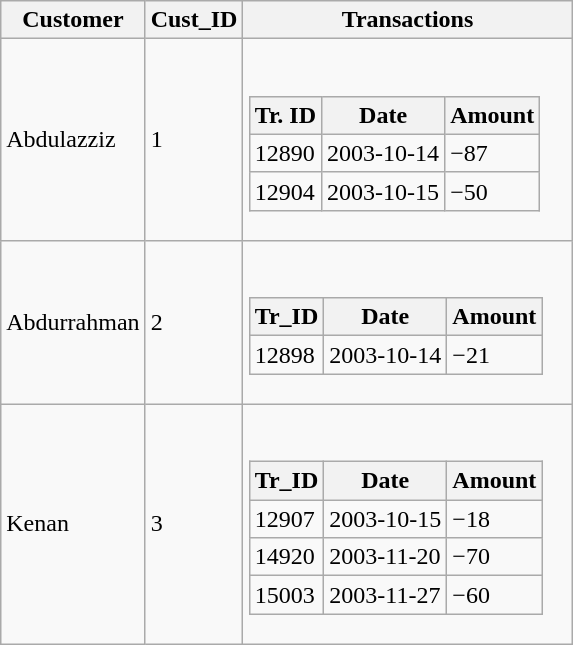<table class="wikitable">
<tr>
<th>Customer</th>
<th>Cust_ID</th>
<th>Transactions</th>
</tr>
<tr>
<td>Abdulazziz</td>
<td>1</td>
<td><br><table class="wikitable">
<tr>
<th>Tr. ID</th>
<th>Date</th>
<th>Amount</th>
</tr>
<tr>
<td>12890</td>
<td>2003-10-14</td>
<td>−87</td>
</tr>
<tr>
<td>12904</td>
<td>2003-10-15</td>
<td>−50</td>
</tr>
</table>
</td>
</tr>
<tr>
<td>Abdurrahman</td>
<td>2</td>
<td><br><table class="wikitable">
<tr>
<th>Tr_ID</th>
<th>Date</th>
<th>Amount</th>
</tr>
<tr>
<td>12898</td>
<td>2003-10-14</td>
<td>−21</td>
</tr>
</table>
</td>
</tr>
<tr>
<td>Kenan</td>
<td>3</td>
<td><br><table class="wikitable">
<tr>
<th>Tr_ID</th>
<th>Date</th>
<th>Amount</th>
</tr>
<tr>
<td>12907</td>
<td>2003-10-15</td>
<td>−18</td>
</tr>
<tr>
<td>14920</td>
<td>2003-11-20</td>
<td>−70</td>
</tr>
<tr>
<td>15003</td>
<td>2003-11-27</td>
<td>−60</td>
</tr>
</table>
</td>
</tr>
</table>
